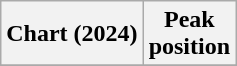<table class="wikitable sortable plainrowheaders" style="text-align:center">
<tr>
<th scope="col">Chart (2024)</th>
<th scope="col">Peak<br>position</th>
</tr>
<tr>
</tr>
</table>
